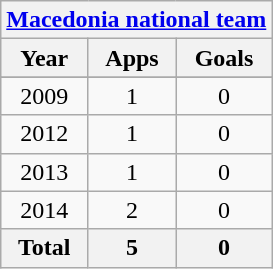<table class="wikitable" style="text-align:center">
<tr>
<th colspan=3><a href='#'>Macedonia national team</a></th>
</tr>
<tr>
<th>Year</th>
<th>Apps</th>
<th>Goals</th>
</tr>
<tr>
</tr>
<tr>
<td>2009</td>
<td>1</td>
<td>0</td>
</tr>
<tr>
<td>2012</td>
<td>1</td>
<td>0</td>
</tr>
<tr>
<td>2013</td>
<td>1</td>
<td>0</td>
</tr>
<tr>
<td>2014</td>
<td>2</td>
<td>0</td>
</tr>
<tr>
<th>Total</th>
<th>5</th>
<th>0</th>
</tr>
</table>
